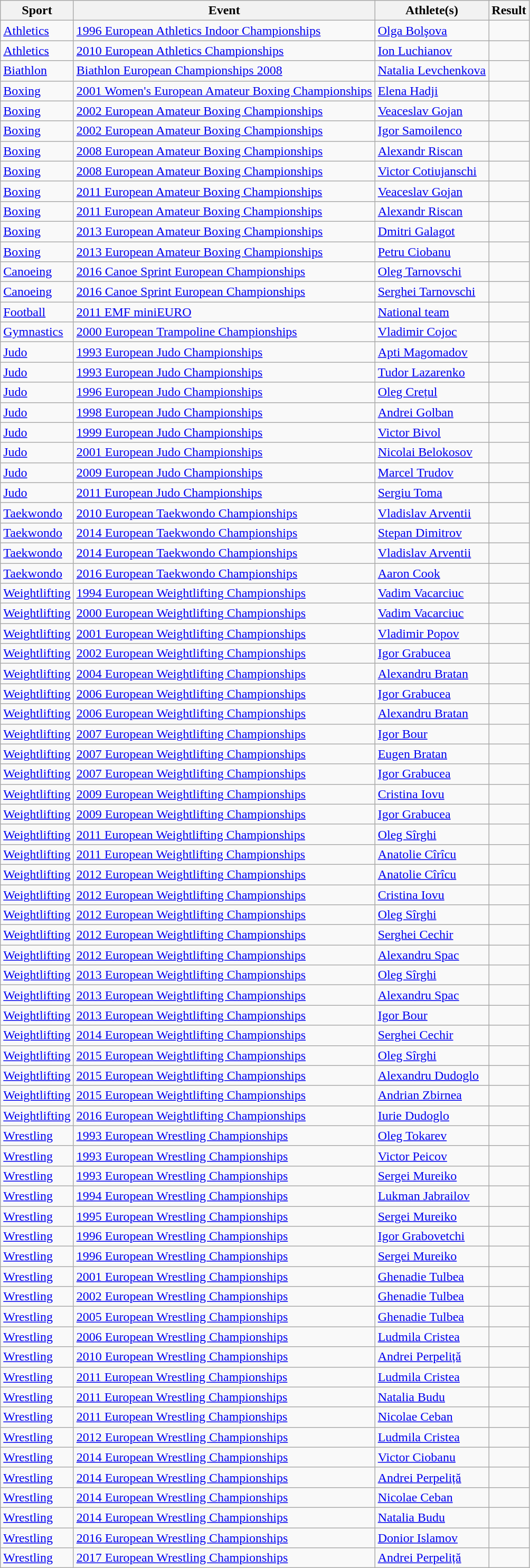<table border="1" class="wikitable">
<tr>
<th>Sport</th>
<th>Event</th>
<th>Athlete(s)</th>
<th>Result</th>
</tr>
<tr>
<td><a href='#'>Athletics</a></td>
<td><a href='#'>1996 European Athletics Indoor Championships</a></td>
<td><a href='#'>Olga Bolşova</a></td>
<td align="center"></td>
</tr>
<tr>
<td><a href='#'>Athletics</a></td>
<td><a href='#'>2010 European Athletics Championships</a></td>
<td><a href='#'>Ion Luchianov</a></td>
<td align="center"></td>
</tr>
<tr>
<td><a href='#'>Biathlon</a></td>
<td><a href='#'>Biathlon European Championships 2008</a></td>
<td><a href='#'>Natalia Levchenkova</a></td>
<td align="center"></td>
</tr>
<tr>
<td><a href='#'>Boxing</a></td>
<td><a href='#'>2001 Women's European Amateur Boxing Championships</a></td>
<td><a href='#'>Elena Hadji</a></td>
<td align="center"></td>
</tr>
<tr>
<td><a href='#'>Boxing</a></td>
<td><a href='#'>2002 European Amateur Boxing Championships</a></td>
<td><a href='#'>Veaceslav Gojan</a></td>
<td align="center"></td>
</tr>
<tr>
<td><a href='#'>Boxing</a></td>
<td><a href='#'>2002 European Amateur Boxing Championships</a></td>
<td><a href='#'>Igor Samoilenco</a></td>
<td align="center"></td>
</tr>
<tr>
<td><a href='#'>Boxing</a></td>
<td><a href='#'>2008 European Amateur Boxing Championships</a></td>
<td><a href='#'>Alexandr Riscan</a></td>
<td align="center"></td>
</tr>
<tr>
<td><a href='#'>Boxing</a></td>
<td><a href='#'>2008 European Amateur Boxing Championships</a></td>
<td><a href='#'>Victor Cotiujanschi</a></td>
<td align="center"></td>
</tr>
<tr>
<td><a href='#'>Boxing</a></td>
<td><a href='#'>2011 European Amateur Boxing Championships</a></td>
<td><a href='#'>Veaceslav Gojan</a></td>
<td align="center"></td>
</tr>
<tr>
<td><a href='#'>Boxing</a></td>
<td><a href='#'>2011 European Amateur Boxing Championships</a></td>
<td><a href='#'>Alexandr Riscan</a></td>
<td align="center"></td>
</tr>
<tr>
<td><a href='#'>Boxing</a></td>
<td><a href='#'>2013 European Amateur Boxing Championships</a></td>
<td><a href='#'>Dmitri Galagot</a></td>
<td align="center"></td>
</tr>
<tr>
<td><a href='#'>Boxing</a></td>
<td><a href='#'>2013 European Amateur Boxing Championships</a></td>
<td><a href='#'>Petru Ciobanu</a></td>
<td align="center"></td>
</tr>
<tr>
<td><a href='#'>Canoeing</a></td>
<td><a href='#'>2016 Canoe Sprint European Championships</a></td>
<td><a href='#'>Oleg Tarnovschi</a></td>
<td align="center"></td>
</tr>
<tr>
<td><a href='#'>Canoeing</a></td>
<td><a href='#'>2016 Canoe Sprint European Championships</a></td>
<td><a href='#'>Serghei Tarnovschi</a></td>
<td align="center"></td>
</tr>
<tr>
<td><a href='#'>Football</a></td>
<td><a href='#'>2011 EMF miniEURO</a></td>
<td><a href='#'>National team</a></td>
<td align="center"></td>
</tr>
<tr>
<td><a href='#'>Gymnastics</a></td>
<td><a href='#'>2000 European Trampoline Championships</a></td>
<td><a href='#'>Vladimir Cojoc</a></td>
<td align="center"></td>
</tr>
<tr>
<td><a href='#'>Judo</a></td>
<td><a href='#'>1993 European Judo Championships</a></td>
<td><a href='#'>Apti Magomadov</a></td>
<td align="center"></td>
</tr>
<tr>
<td><a href='#'>Judo</a></td>
<td><a href='#'>1993 European Judo Championships</a></td>
<td><a href='#'>Tudor Lazarenko</a></td>
<td align="center"></td>
</tr>
<tr>
<td><a href='#'>Judo</a></td>
<td><a href='#'>1996 European Judo Championships</a></td>
<td><a href='#'>Oleg Crețul</a></td>
<td align="center"></td>
</tr>
<tr>
<td><a href='#'>Judo</a></td>
<td><a href='#'>1998 European Judo Championships</a></td>
<td><a href='#'>Andrei Golban</a></td>
<td align="center"></td>
</tr>
<tr>
<td><a href='#'>Judo</a></td>
<td><a href='#'>1999 European Judo Championships</a></td>
<td><a href='#'>Victor Bivol</a></td>
<td align="center"></td>
</tr>
<tr>
<td><a href='#'>Judo</a></td>
<td><a href='#'>2001 European Judo Championships</a></td>
<td><a href='#'>Nicolai Belokosov</a></td>
<td align="center"></td>
</tr>
<tr>
<td><a href='#'>Judo</a></td>
<td><a href='#'>2009 European Judo Championships</a></td>
<td><a href='#'>Marcel Trudov</a></td>
<td align="center"></td>
</tr>
<tr>
<td><a href='#'>Judo</a></td>
<td><a href='#'>2011 European Judo Championships</a></td>
<td><a href='#'>Sergiu Toma</a></td>
<td align="center"></td>
</tr>
<tr>
<td><a href='#'>Taekwondo</a></td>
<td><a href='#'>2010 European Taekwondo Championships</a></td>
<td><a href='#'>Vladislav Arventii</a></td>
<td align="center"></td>
</tr>
<tr>
<td><a href='#'>Taekwondo</a></td>
<td><a href='#'>2014 European Taekwondo Championships</a></td>
<td><a href='#'>Stepan Dimitrov</a></td>
<td align="center"></td>
</tr>
<tr>
<td><a href='#'>Taekwondo</a></td>
<td><a href='#'>2014 European Taekwondo Championships</a></td>
<td><a href='#'>Vladislav Arventii</a></td>
<td align="center"></td>
</tr>
<tr>
<td><a href='#'>Taekwondo</a></td>
<td><a href='#'>2016 European Taekwondo Championships</a></td>
<td><a href='#'>Aaron Cook</a></td>
<td align="center"></td>
</tr>
<tr>
<td><a href='#'>Weightlifting</a></td>
<td><a href='#'>1994 European Weightlifting Championships</a></td>
<td><a href='#'>Vadim Vacarciuc</a></td>
<td align="center"></td>
</tr>
<tr>
<td><a href='#'>Weightlifting</a></td>
<td><a href='#'>2000 European Weightlifting Championships</a></td>
<td><a href='#'>Vadim Vacarciuc</a></td>
<td align="center"></td>
</tr>
<tr>
<td><a href='#'>Weightlifting</a></td>
<td><a href='#'>2001 European Weightlifting Championships</a></td>
<td><a href='#'>Vladimir Popov</a></td>
<td align="center"></td>
</tr>
<tr>
<td><a href='#'>Weightlifting</a></td>
<td><a href='#'>2002 European Weightlifting Championships</a></td>
<td><a href='#'>Igor Grabucea</a></td>
<td align="center"></td>
</tr>
<tr>
<td><a href='#'>Weightlifting</a></td>
<td><a href='#'>2004 European Weightlifting Championships</a></td>
<td><a href='#'>Alexandru Bratan</a></td>
<td align="center"></td>
</tr>
<tr>
<td><a href='#'>Weightlifting</a></td>
<td><a href='#'>2006 European Weightlifting Championships</a></td>
<td><a href='#'>Igor Grabucea</a></td>
<td align="center"></td>
</tr>
<tr>
<td><a href='#'>Weightlifting</a></td>
<td><a href='#'>2006 European Weightlifting Championships</a></td>
<td><a href='#'>Alexandru Bratan</a></td>
<td align="center"></td>
</tr>
<tr>
<td><a href='#'>Weightlifting</a></td>
<td><a href='#'>2007 European Weightlifting Championships</a></td>
<td><a href='#'>Igor Bour</a></td>
<td align="center"></td>
</tr>
<tr>
<td><a href='#'>Weightlifting</a></td>
<td><a href='#'>2007 European Weightlifting Championships</a></td>
<td><a href='#'>Eugen Bratan</a></td>
<td align="center"></td>
</tr>
<tr>
<td><a href='#'>Weightlifting</a></td>
<td><a href='#'>2007 European Weightlifting Championships</a></td>
<td><a href='#'>Igor Grabucea</a></td>
<td align="center"></td>
</tr>
<tr>
<td><a href='#'>Weightlifting</a></td>
<td><a href='#'>2009 European Weightlifting Championships</a></td>
<td><a href='#'>Cristina Iovu</a></td>
<td align="center"></td>
</tr>
<tr>
<td><a href='#'>Weightlifting</a></td>
<td><a href='#'>2009 European Weightlifting Championships</a></td>
<td><a href='#'>Igor Grabucea</a></td>
<td align="center"></td>
</tr>
<tr>
<td><a href='#'>Weightlifting</a></td>
<td><a href='#'>2011 European Weightlifting Championships</a></td>
<td><a href='#'>Oleg Sîrghi</a></td>
<td align="center"></td>
</tr>
<tr>
<td><a href='#'>Weightlifting</a></td>
<td><a href='#'>2011 European Weightlifting Championships</a></td>
<td><a href='#'>Anatolie Cîrîcu</a></td>
<td align="center"></td>
</tr>
<tr>
<td><a href='#'>Weightlifting</a></td>
<td><a href='#'>2012 European Weightlifting Championships</a></td>
<td><a href='#'>Anatolie Cîrîcu</a></td>
<td align="center"></td>
</tr>
<tr>
<td><a href='#'>Weightlifting</a></td>
<td><a href='#'>2012 European Weightlifting Championships</a></td>
<td><a href='#'>Cristina Iovu</a></td>
<td align="center"></td>
</tr>
<tr>
<td><a href='#'>Weightlifting</a></td>
<td><a href='#'>2012 European Weightlifting Championships</a></td>
<td><a href='#'>Oleg Sîrghi</a></td>
<td align="center"></td>
</tr>
<tr>
<td><a href='#'>Weightlifting</a></td>
<td><a href='#'>2012 European Weightlifting Championships</a></td>
<td><a href='#'>Serghei Cechir</a></td>
<td align="center"></td>
</tr>
<tr>
<td><a href='#'>Weightlifting</a></td>
<td><a href='#'>2012 European Weightlifting Championships</a></td>
<td><a href='#'>Alexandru Spac</a></td>
<td align="center"></td>
</tr>
<tr>
<td><a href='#'>Weightlifting</a></td>
<td><a href='#'>2013 European Weightlifting Championships</a></td>
<td><a href='#'>Oleg Sîrghi</a></td>
<td align="center"></td>
</tr>
<tr>
<td><a href='#'>Weightlifting</a></td>
<td><a href='#'>2013 European Weightlifting Championships</a></td>
<td><a href='#'>Alexandru Spac</a></td>
<td align="center"></td>
</tr>
<tr>
<td><a href='#'>Weightlifting</a></td>
<td><a href='#'>2013 European Weightlifting Championships</a></td>
<td><a href='#'>Igor Bour</a></td>
<td align="center"></td>
</tr>
<tr>
<td><a href='#'>Weightlifting</a></td>
<td><a href='#'>2014 European Weightlifting Championships</a></td>
<td><a href='#'>Serghei Cechir</a></td>
<td align="center"></td>
</tr>
<tr>
<td><a href='#'>Weightlifting</a></td>
<td><a href='#'>2015 European Weightlifting Championships</a></td>
<td><a href='#'>Oleg Sîrghi</a></td>
<td align="center"></td>
</tr>
<tr>
<td><a href='#'>Weightlifting</a></td>
<td><a href='#'>2015 European Weightlifting Championships</a></td>
<td><a href='#'>Alexandru Dudoglo</a></td>
<td align="center"></td>
</tr>
<tr>
<td><a href='#'>Weightlifting</a></td>
<td><a href='#'>2015 European Weightlifting Championships</a></td>
<td><a href='#'>Andrian Zbirnea</a></td>
<td align="center"></td>
</tr>
<tr>
<td><a href='#'>Weightlifting</a></td>
<td><a href='#'>2016 European Weightlifting Championships</a></td>
<td><a href='#'>Iurie Dudoglo</a></td>
<td align="center"></td>
</tr>
<tr>
<td><a href='#'>Wrestling</a></td>
<td><a href='#'>1993 European Wrestling Championships</a></td>
<td><a href='#'>Oleg Tokarev</a></td>
<td align="center"></td>
</tr>
<tr>
<td><a href='#'>Wrestling</a></td>
<td><a href='#'>1993 European Wrestling Championships</a></td>
<td><a href='#'>Victor Peicov</a></td>
<td align="center"></td>
</tr>
<tr>
<td><a href='#'>Wrestling</a></td>
<td><a href='#'>1993 European Wrestling Championships</a></td>
<td><a href='#'>Sergei Mureiko</a></td>
<td align="center"></td>
</tr>
<tr>
<td><a href='#'>Wrestling</a></td>
<td><a href='#'>1994 European Wrestling Championships</a></td>
<td><a href='#'>Lukman Jabrailov</a></td>
<td align="center"></td>
</tr>
<tr>
<td><a href='#'>Wrestling</a></td>
<td><a href='#'>1995 European Wrestling Championships</a></td>
<td><a href='#'>Sergei Mureiko</a></td>
<td align="center"></td>
</tr>
<tr>
<td><a href='#'>Wrestling</a></td>
<td><a href='#'>1996 European Wrestling Championships</a></td>
<td><a href='#'>Igor Grabovetchi</a></td>
<td align="center"></td>
</tr>
<tr>
<td><a href='#'>Wrestling</a></td>
<td><a href='#'>1996 European Wrestling Championships</a></td>
<td><a href='#'>Sergei Mureiko</a></td>
<td align="center"></td>
</tr>
<tr>
<td><a href='#'>Wrestling</a></td>
<td><a href='#'>2001 European Wrestling Championships</a></td>
<td><a href='#'>Ghenadie Tulbea</a></td>
<td align="center"></td>
</tr>
<tr>
<td><a href='#'>Wrestling</a></td>
<td><a href='#'>2002 European Wrestling Championships</a></td>
<td><a href='#'>Ghenadie Tulbea</a></td>
<td align="center"></td>
</tr>
<tr>
<td><a href='#'>Wrestling</a></td>
<td><a href='#'>2005 European Wrestling Championships</a></td>
<td><a href='#'>Ghenadie Tulbea</a></td>
<td align="center"></td>
</tr>
<tr>
<td><a href='#'>Wrestling</a></td>
<td><a href='#'>2006 European Wrestling Championships</a></td>
<td><a href='#'>Ludmila Cristea</a></td>
<td align="center"></td>
</tr>
<tr>
<td><a href='#'>Wrestling</a></td>
<td><a href='#'>2010 European Wrestling Championships</a></td>
<td><a href='#'>Andrei Perpeliță</a></td>
<td align="center"></td>
</tr>
<tr>
<td><a href='#'>Wrestling</a></td>
<td><a href='#'>2011 European Wrestling Championships</a></td>
<td><a href='#'>Ludmila Cristea</a></td>
<td align="center"></td>
</tr>
<tr>
<td><a href='#'>Wrestling</a></td>
<td><a href='#'>2011 European Wrestling Championships</a></td>
<td><a href='#'>Natalia Budu</a></td>
<td align="center"></td>
</tr>
<tr>
<td><a href='#'>Wrestling</a></td>
<td><a href='#'>2011 European Wrestling Championships</a></td>
<td><a href='#'>Nicolae Ceban</a></td>
<td align="center"></td>
</tr>
<tr>
<td><a href='#'>Wrestling</a></td>
<td><a href='#'>2012 European Wrestling Championships</a></td>
<td><a href='#'>Ludmila Cristea</a></td>
<td align="center"></td>
</tr>
<tr>
<td><a href='#'>Wrestling</a></td>
<td><a href='#'>2014 European Wrestling Championships</a></td>
<td><a href='#'>Victor Ciobanu</a></td>
<td align="center"></td>
</tr>
<tr>
<td><a href='#'>Wrestling</a></td>
<td><a href='#'>2014 European Wrestling Championships</a></td>
<td><a href='#'>Andrei Perpeliță</a></td>
<td align="center"></td>
</tr>
<tr>
<td><a href='#'>Wrestling</a></td>
<td><a href='#'>2014 European Wrestling Championships</a></td>
<td><a href='#'>Nicolae Ceban</a></td>
<td align="center"></td>
</tr>
<tr>
<td><a href='#'>Wrestling</a></td>
<td><a href='#'>2014 European Wrestling Championships</a></td>
<td><a href='#'>Natalia Budu</a></td>
<td align="center"></td>
</tr>
<tr>
<td><a href='#'>Wrestling</a></td>
<td><a href='#'>2016 European Wrestling Championships</a></td>
<td><a href='#'>Donior Islamov</a></td>
<td align="center"></td>
</tr>
<tr>
<td><a href='#'>Wrestling</a></td>
<td><a href='#'>2017 European Wrestling Championships</a></td>
<td><a href='#'>Andrei Perpeliță</a></td>
<td align="center"></td>
</tr>
</table>
